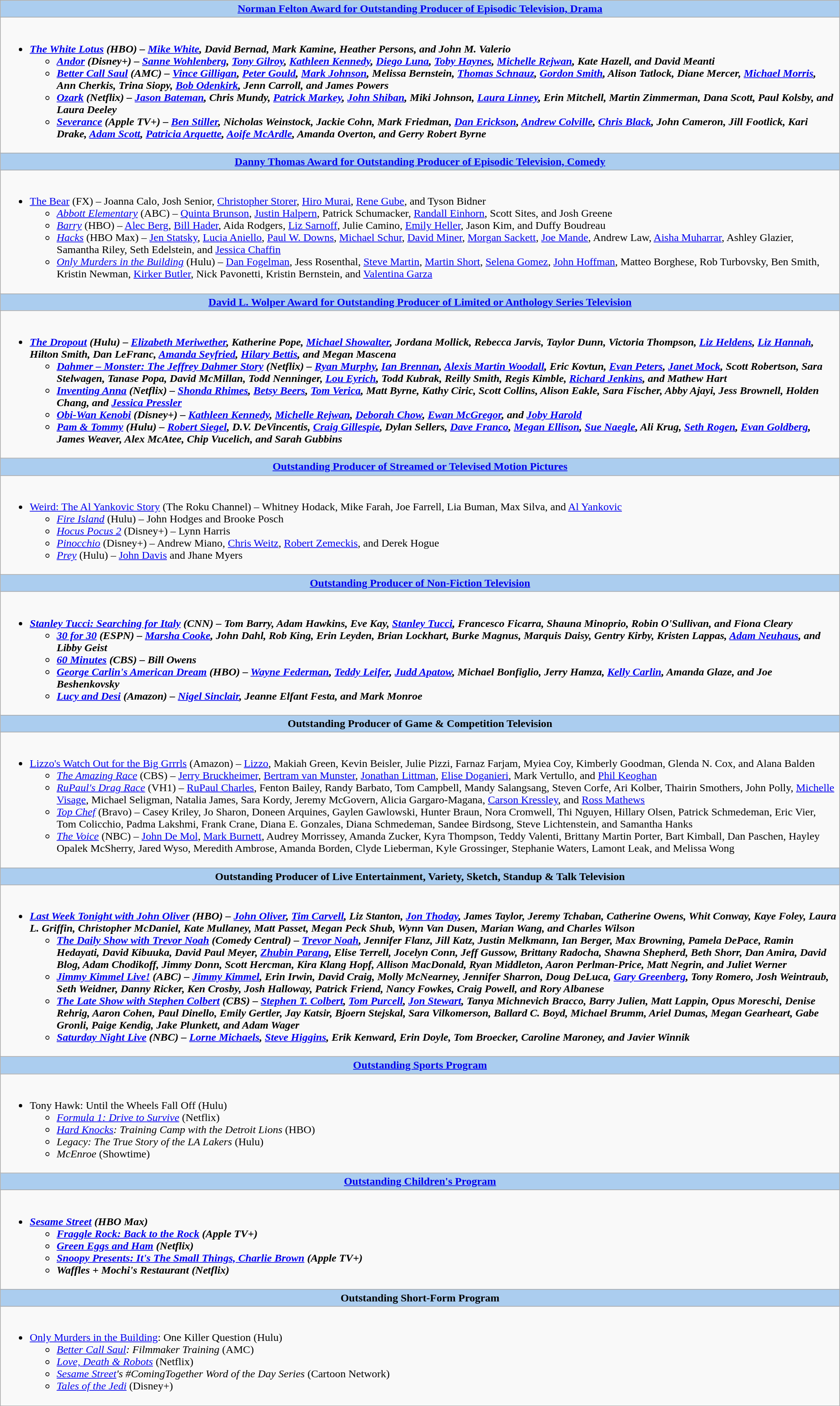<table class=wikitable style="width="100%">
<tr>
<th colspan="2" style="background:#abcdef;"><a href='#'>Norman Felton Award for Outstanding Producer of Episodic Television, Drama</a></th>
</tr>
<tr>
<td colspan="2" style="vertical-align:top;"><br><ul><li><strong><em><a href='#'>The White Lotus</a><em> (HBO) – <a href='#'>Mike White</a>, David Bernad, Mark Kamine, Heather Persons, and John M. Valerio<strong><ul><li></em><a href='#'>Andor</a><em> (Disney+) – <a href='#'>Sanne Wohlenberg</a>, <a href='#'>Tony Gilroy</a>, <a href='#'>Kathleen Kennedy</a>, <a href='#'>Diego Luna</a>, <a href='#'>Toby Haynes</a>, <a href='#'>Michelle Rejwan</a>, Kate Hazell, and David Meanti</li><li></em><a href='#'>Better Call Saul</a><em> (AMC) – <a href='#'>Vince Gilligan</a>, <a href='#'>Peter Gould</a>, <a href='#'>Mark Johnson</a>, Melissa Bernstein, <a href='#'>Thomas Schnauz</a>, <a href='#'>Gordon Smith</a>, Alison Tatlock, Diane Mercer, <a href='#'>Michael Morris</a>, Ann Cherkis, Trina Siopy, <a href='#'>Bob Odenkirk</a>, Jenn Carroll, and James Powers</li><li></em><a href='#'>Ozark</a><em> (Netflix) – <a href='#'>Jason Bateman</a>, Chris Mundy, <a href='#'>Patrick Markey</a>, <a href='#'>John Shiban</a>, Miki Johnson, <a href='#'>Laura Linney</a>, Erin Mitchell, Martin Zimmerman, Dana Scott, Paul Kolsby, and Laura Deeley</li><li></em><a href='#'>Severance</a><em> (Apple TV+) – <a href='#'>Ben Stiller</a>, Nicholas Weinstock, Jackie Cohn, Mark Friedman, <a href='#'>Dan Erickson</a>, <a href='#'>Andrew Colville</a>, <a href='#'>Chris Black</a>, John Cameron, Jill Footlick, Kari Drake, <a href='#'>Adam Scott</a>, <a href='#'>Patricia Arquette</a>, <a href='#'>Aoife McArdle</a>, Amanda Overton, and Gerry Robert Byrne</li></ul></li></ul></td>
</tr>
<tr>
<th colspan="2" style="background:#abcdef;"><a href='#'>Danny Thomas Award for Outstanding Producer of Episodic Television, Comedy</a></th>
</tr>
<tr>
<td colspan="2" style="vertical-align:top;"><br><ul><li></em></strong><a href='#'>The Bear</a></em> (FX) – Joanna Calo, Josh Senior, <a href='#'>Christopher Storer</a>, <a href='#'>Hiro Murai</a>, <a href='#'>Rene Gube</a>, and Tyson Bidner</strong><ul><li><em><a href='#'>Abbott Elementary</a></em> (ABC) – <a href='#'>Quinta Brunson</a>, <a href='#'>Justin Halpern</a>, Patrick Schumacker, <a href='#'>Randall Einhorn</a>, Scott Sites, and Josh Greene</li><li><em><a href='#'>Barry</a></em> (HBO) – <a href='#'>Alec Berg</a>, <a href='#'>Bill Hader</a>, Aida Rodgers, <a href='#'>Liz Sarnoff</a>, Julie Camino, <a href='#'>Emily Heller</a>, Jason Kim, and Duffy Boudreau</li><li><em><a href='#'>Hacks</a></em> (HBO Max) – <a href='#'>Jen Statsky</a>, <a href='#'>Lucia Aniello</a>, <a href='#'>Paul W. Downs</a>, <a href='#'>Michael Schur</a>, <a href='#'>David Miner</a>, <a href='#'>Morgan Sackett</a>, <a href='#'>Joe Mande</a>, Andrew Law, <a href='#'>Aisha Muharrar</a>, Ashley Glazier, Samantha Riley, Seth Edelstein, and <a href='#'>Jessica Chaffin</a></li><li><em><a href='#'>Only Murders in the Building</a></em> (Hulu) – <a href='#'>Dan Fogelman</a>, Jess Rosenthal, <a href='#'>Steve Martin</a>, <a href='#'>Martin Short</a>, <a href='#'>Selena Gomez</a>, <a href='#'>John Hoffman</a>, Matteo Borghese, Rob Turbovsky, Ben Smith, Kristin Newman, <a href='#'>Kirker Butler</a>, Nick Pavonetti, Kristin Bernstein, and <a href='#'>Valentina Garza</a></li></ul></li></ul></td>
</tr>
<tr>
<th colspan="2" style="background:#abcdef;"><a href='#'>David L. Wolper Award for Outstanding Producer of Limited or Anthology Series Television</a></th>
</tr>
<tr>
<td colspan="2" style="vertical-align:top;"><br><ul><li><strong><em><a href='#'>The Dropout</a><em> (Hulu) – <a href='#'>Elizabeth Meriwether</a>, Katherine Pope, <a href='#'>Michael Showalter</a>, Jordana Mollick, Rebecca Jarvis, Taylor Dunn, Victoria Thompson, <a href='#'>Liz Heldens</a>, <a href='#'>Liz Hannah</a>, Hilton Smith, Dan LeFranc, <a href='#'>Amanda Seyfried</a>, <a href='#'>Hilary Bettis</a>, and Megan Mascena<strong><ul><li></em><a href='#'>Dahmer – Monster: The Jeffrey Dahmer Story</a><em> (Netflix) – <a href='#'>Ryan Murphy</a>, <a href='#'>Ian Brennan</a>, <a href='#'>Alexis Martin Woodall</a>, Eric Kovtun, <a href='#'>Evan Peters</a>, <a href='#'>Janet Mock</a>, Scott Robertson, Sara Stelwagen, Tanase Popa, David McMillan, Todd Nenninger, <a href='#'>Lou Eyrich</a>, Todd Kubrak, Reilly Smith, Regis Kimble, <a href='#'>Richard Jenkins</a>, and Mathew Hart</li><li></em><a href='#'>Inventing Anna</a><em> (Netflix) – <a href='#'>Shonda Rhimes</a>, <a href='#'>Betsy Beers</a>, <a href='#'>Tom Verica</a>, Matt Byrne, Kathy Ciric, Scott Collins, Alison Eakle, Sara Fischer, Abby Ajayi, Jess Brownell, Holden Chang, and <a href='#'>Jessica Pressler</a></li><li></em><a href='#'>Obi-Wan Kenobi</a><em> (Disney+) – <a href='#'>Kathleen Kennedy</a>, <a href='#'>Michelle Rejwan</a>, <a href='#'>Deborah Chow</a>, <a href='#'>Ewan McGregor</a>, and <a href='#'>Joby Harold</a></li><li></em><a href='#'>Pam & Tommy</a><em> (Hulu) – <a href='#'>Robert Siegel</a>, D.V. DeVincentis, <a href='#'>Craig Gillespie</a>, Dylan Sellers, <a href='#'>Dave Franco</a>, <a href='#'>Megan Ellison</a>, <a href='#'>Sue Naegle</a>, Ali Krug, <a href='#'>Seth Rogen</a>, <a href='#'>Evan Goldberg</a>, James Weaver, Alex McAtee, Chip Vucelich, and Sarah Gubbins</li></ul></li></ul></td>
</tr>
<tr>
<th colspan="2" style="background:#abcdef;"><a href='#'>Outstanding Producer of Streamed or Televised Motion Pictures</a></th>
</tr>
<tr>
<td colspan="2" style="vertical-align:top;"><br><ul><li></em></strong><a href='#'>Weird: The Al Yankovic Story</a></em> (The Roku Channel) – Whitney Hodack, Mike Farah, Joe Farrell, Lia Buman, Max Silva, and <a href='#'>Al Yankovic</a></strong><ul><li><em><a href='#'>Fire Island</a></em> (Hulu) – John Hodges and Brooke Posch</li><li><em><a href='#'>Hocus Pocus 2</a></em> (Disney+) – Lynn Harris</li><li><em><a href='#'>Pinocchio</a></em> (Disney+) – Andrew Miano, <a href='#'>Chris Weitz</a>, <a href='#'>Robert Zemeckis</a>, and Derek Hogue</li><li><em><a href='#'>Prey</a></em> (Hulu) – <a href='#'>John Davis</a> and Jhane Myers</li></ul></li></ul></td>
</tr>
<tr>
<th colspan="2" style="background:#abcdef;"><a href='#'>Outstanding Producer of Non-Fiction Television</a></th>
</tr>
<tr>
<td colspan="2" style="vertical-align:top;"><br><ul><li><strong><em><a href='#'>Stanley Tucci: Searching for Italy</a><em> (CNN) – Tom Barry, Adam Hawkins, Eve Kay, <a href='#'>Stanley Tucci</a>, Francesco Ficarra, Shauna Minoprio, Robin O'Sullivan, and Fiona Cleary<strong><ul><li></em><a href='#'>30 for 30</a><em> (ESPN) – <a href='#'>Marsha Cooke</a>, John Dahl, Rob King, Erin Leyden, Brian Lockhart, Burke Magnus, Marquis Daisy, Gentry Kirby, Kristen Lappas, <a href='#'>Adam Neuhaus</a>, and Libby Geist</li><li></em><a href='#'>60 Minutes</a><em> (CBS) – Bill Owens</li><li></em><a href='#'>George Carlin's American Dream</a><em> (HBO) – <a href='#'>Wayne Federman</a>, <a href='#'>Teddy Leifer</a>, <a href='#'>Judd Apatow</a>, Michael Bonfiglio, Jerry Hamza, <a href='#'>Kelly Carlin</a>, Amanda Glaze, and Joe Beshenkovsky</li><li></em><a href='#'>Lucy and Desi</a><em> (Amazon) – <a href='#'>Nigel Sinclair</a>, Jeanne Elfant Festa, and Mark Monroe</li></ul></li></ul></td>
</tr>
<tr>
<th colspan="2" style="background:#abcdef;">Outstanding Producer of Game & Competition Television</th>
</tr>
<tr>
<td colspan="2" style="vertical-align:top;"><br><ul><li></em></strong><a href='#'>Lizzo's Watch Out for the Big Grrrls</a></em> (Amazon) – <a href='#'>Lizzo</a>, Makiah Green, Kevin Beisler, Julie Pizzi, Farnaz Farjam, Myiea Coy, Kimberly Goodman, Glenda N. Cox, and Alana Balden</strong><ul><li><em><a href='#'>The Amazing Race</a></em> (CBS) – <a href='#'>Jerry Bruckheimer</a>, <a href='#'>Bertram van Munster</a>, <a href='#'>Jonathan Littman</a>, <a href='#'>Elise Doganieri</a>, Mark Vertullo, and <a href='#'>Phil Keoghan</a></li><li><em><a href='#'>RuPaul's Drag Race</a></em> (VH1) – <a href='#'>RuPaul Charles</a>, Fenton Bailey, Randy Barbato, Tom Campbell, Mandy Salangsang, Steven Corfe, Ari Kolber, Thairin Smothers, John Polly, <a href='#'>Michelle Visage</a>, Michael Seligman, Natalia James, Sara Kordy, Jeremy McGovern, Alicia Gargaro-Magana, <a href='#'>Carson Kressley</a>, and <a href='#'>Ross Mathews</a></li><li><em><a href='#'>Top Chef</a></em> (Bravo) – Casey Kriley, Jo Sharon, Doneen Arquines, Gaylen Gawlowski, Hunter Braun, Nora Cromwell, Thi Nguyen, Hillary Olsen, Patrick Schmedeman, Eric Vier, Tom Colicchio, Padma Lakshmi, Frank Crane, Diana E. Gonzales, Diana Schmedeman, Sandee Birdsong, Steve Lichtenstein, and Samantha Hanks</li><li><em><a href='#'>The Voice</a></em> (NBC) – <a href='#'>John De Mol</a>, <a href='#'>Mark Burnett</a>, Audrey Morrissey, Amanda Zucker, Kyra Thompson, Teddy Valenti, Brittany Martin Porter, Bart Kimball, Dan Paschen, Hayley Opalek McSherry, Jared Wyso, Meredith Ambrose, Amanda Borden, Clyde Lieberman, Kyle Grossinger, Stephanie Waters, Lamont Leak, and Melissa Wong</li></ul></li></ul></td>
</tr>
<tr>
<th colspan="2" style="background:#abcdef;">Outstanding Producer of Live Entertainment, Variety, Sketch, Standup & Talk Television</th>
</tr>
<tr>
<td colspan="2" style="vertical-align:top;"><br><ul><li><strong><em><a href='#'>Last Week Tonight with John Oliver</a><em> (HBO) – <a href='#'>John Oliver</a>, <a href='#'>Tim Carvell</a>, Liz Stanton, <a href='#'>Jon Thoday</a>, James Taylor, Jeremy Tchaban, Catherine Owens, Whit Conway, Kaye Foley, Laura L. Griffin, Christopher McDaniel, Kate Mullaney, Matt Passet, Megan Peck Shub, Wynn Van Dusen, Marian Wang, and Charles Wilson<strong><ul><li></em><a href='#'>The Daily Show with Trevor Noah</a><em> (Comedy Central) – <a href='#'>Trevor Noah</a>, Jennifer Flanz, Jill Katz, Justin Melkmann, Ian Berger, Max Browning, Pamela DePace, Ramin Hedayati, David Kibuuka, David Paul Meyer, <a href='#'>Zhubin Parang</a>, Elise Terrell, Jocelyn Conn, Jeff Gussow, Brittany Radocha, Shawna Shepherd, Beth Shorr, Dan Amira, David Blog, Adam Chodikoff, Jimmy Donn, Scott Hercman, Kira Klang Hopf, Allison MacDonald, Ryan Middleton, Aaron Perlman-Price, Matt Negrin, and Juliet Werner</li><li></em><a href='#'>Jimmy Kimmel Live!</a><em> (ABC) – <a href='#'>Jimmy Kimmel</a>, Erin Irwin, David Craig, Molly McNearney, Jennifer Sharron, Doug DeLuca, <a href='#'>Gary Greenberg</a>, Tony Romero, Josh Weintraub, Seth Weidner, Danny Ricker, Ken Crosby, Josh Halloway, Patrick Friend, Nancy Fowkes, Craig Powell, and Rory Albanese</li><li></em><a href='#'>The Late Show with Stephen Colbert</a><em> (CBS) – <a href='#'>Stephen T. Colbert</a>, <a href='#'>Tom Purcell</a>, <a href='#'>Jon Stewart</a>, Tanya Michnevich Bracco, Barry Julien, Matt Lappin, Opus Moreschi, Denise Rehrig, Aaron Cohen, Paul Dinello, Emily Gertler, Jay Katsir, Bjoern Stejskal, Sara Vilkomerson, Ballard C. Boyd, Michael Brumm, Ariel Dumas, Megan Gearheart, Gabe Gronli, Paige Kendig, Jake Plunkett, and Adam Wager</li><li></em><a href='#'>Saturday Night Live</a><em> (NBC) – <a href='#'>Lorne Michaels</a>, <a href='#'>Steve Higgins</a>, Erik Kenward, Erin Doyle, Tom Broecker, Caroline Maroney, and Javier Winnik</li></ul></li></ul></td>
</tr>
<tr>
<th colspan="2" style="background:#abcdef;"><a href='#'>Outstanding Sports Program</a></th>
</tr>
<tr>
<td colspan="2" style="vertical-align:top;"><br><ul><li></em></strong>Tony Hawk: Until the Wheels Fall Off</em> (Hulu)</strong><ul><li><em><a href='#'>Formula 1: Drive to Survive</a></em> (Netflix)</li><li><em><a href='#'>Hard Knocks</a>: Training Camp with the Detroit Lions</em> (HBO)</li><li><em>Legacy: The True Story of the LA Lakers</em> (Hulu)</li><li><em>McEnroe</em> (Showtime)</li></ul></li></ul></td>
</tr>
<tr>
<th colspan="2" style="background:#abcdef;"><a href='#'>Outstanding Children's Program</a></th>
</tr>
<tr>
<td colspan="2" style="vertical-align:top;"><br><ul><li><strong><em><a href='#'>Sesame Street</a><em> (HBO Max)<strong><ul><li></em><a href='#'>Fraggle Rock: Back to the Rock</a><em> (Apple TV+)</li><li></em><a href='#'>Green Eggs and Ham</a><em> (Netflix)</li><li></em><a href='#'>Snoopy Presents: It's The Small Things, Charlie Brown</a><em> (Apple TV+)</li><li></em>Waffles + Mochi's Restaurant<em> (Netflix)</li></ul></li></ul></td>
</tr>
<tr>
<th colspan="2" style="background:#abcdef;">Outstanding Short-Form Program</th>
</tr>
<tr>
<td colspan="2" style="vertical-align:top;"><br><ul><li></em></strong><a href='#'>Only Murders in the Building</a>: One Killer Question</em> (Hulu)</strong><ul><li><em><a href='#'>Better Call Saul</a>: Filmmaker Training</em> (AMC)</li><li><em><a href='#'>Love, Death & Robots</a></em> (Netflix)</li><li><em><a href='#'>Sesame Street</a>'s #ComingTogether Word of the Day Series</em> (Cartoon Network)</li><li><em><a href='#'>Tales of the Jedi</a></em> (Disney+)</li></ul></li></ul></td>
</tr>
</table>
